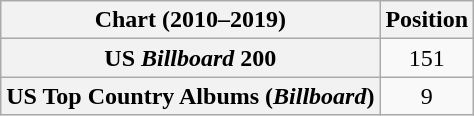<table class="wikitable sortable plainrowheaders" style="text-align:center">
<tr>
<th scope="col">Chart (2010–2019)</th>
<th scope="col">Position</th>
</tr>
<tr>
<th scope="row">US <em>Billboard</em> 200</th>
<td>151</td>
</tr>
<tr>
<th scope="row">US Top Country Albums (<em>Billboard</em>)</th>
<td>9</td>
</tr>
</table>
